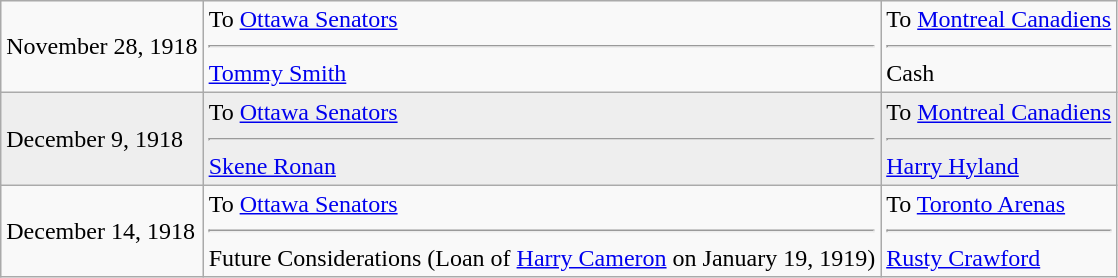<table class="wikitable">
<tr>
<td>November 28, 1918</td>
<td valign="top">To <a href='#'>Ottawa Senators</a><hr><a href='#'>Tommy Smith</a></td>
<td valign="top">To <a href='#'>Montreal Canadiens</a><hr>Cash</td>
</tr>
<tr style="background:#eee;">
<td>December 9, 1918</td>
<td valign="top">To <a href='#'>Ottawa Senators</a><hr><a href='#'>Skene Ronan</a></td>
<td valign="top">To <a href='#'>Montreal Canadiens</a><hr><a href='#'>Harry Hyland</a></td>
</tr>
<tr>
<td>December 14, 1918</td>
<td valign="top">To <a href='#'>Ottawa Senators</a><hr>Future Considerations (Loan of <a href='#'>Harry Cameron</a> on January 19, 1919)</td>
<td valign="top">To <a href='#'>Toronto Arenas</a><hr><a href='#'>Rusty Crawford</a></td>
</tr>
</table>
